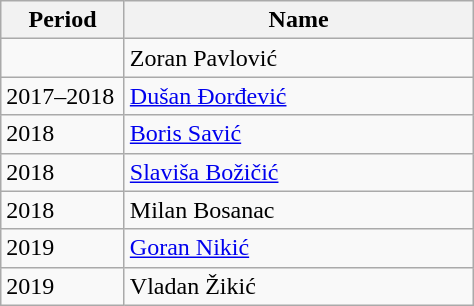<table class="wikitable">
<tr>
<th width="75">Period</th>
<th width="225">Name</th>
</tr>
<tr>
<td></td>
<td> Zoran Pavlović</td>
</tr>
<tr>
<td>2017–2018</td>
<td> <a href='#'>Dušan Đorđević</a></td>
</tr>
<tr>
<td>2018</td>
<td> <a href='#'>Boris Savić</a></td>
</tr>
<tr>
<td>2018</td>
<td> <a href='#'>Slaviša Božičić</a></td>
</tr>
<tr>
<td>2018</td>
<td> Milan Bosanac</td>
</tr>
<tr>
<td>2019</td>
<td> <a href='#'>Goran Nikić</a></td>
</tr>
<tr>
<td>2019</td>
<td> Vladan Žikić</td>
</tr>
</table>
